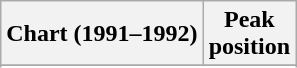<table class="wikitable sortable">
<tr>
<th align="left">Chart (1991–1992)</th>
<th align="center">Peak<br>position</th>
</tr>
<tr>
</tr>
<tr>
</tr>
</table>
